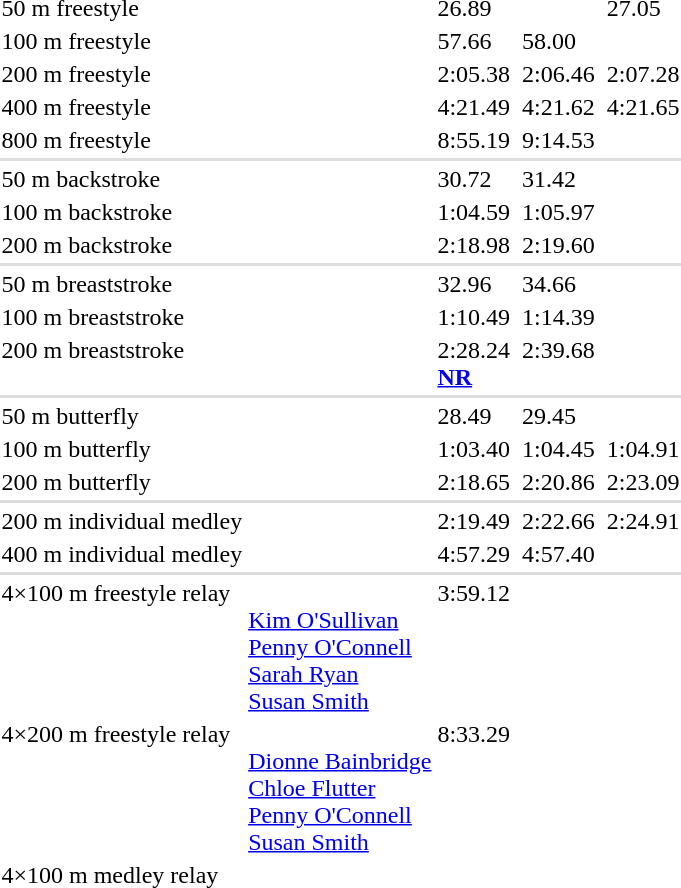<table>
<tr valign="top">
<td>50 m freestyle</td>
<td></td>
<td>26.89</td>
<td></td>
<td></td>
<td></td>
<td>27.05</td>
</tr>
<tr valign="top">
<td>100 m freestyle</td>
<td></td>
<td>57.66</td>
<td></td>
<td>58.00</td>
<td></td>
<td></td>
</tr>
<tr valign="top">
<td>200 m freestyle</td>
<td></td>
<td>2:05.38</td>
<td></td>
<td>2:06.46</td>
<td></td>
<td>2:07.28</td>
</tr>
<tr valign="top">
<td>400 m freestyle</td>
<td></td>
<td>4:21.49</td>
<td></td>
<td>4:21.62</td>
<td></td>
<td>4:21.65</td>
</tr>
<tr valign="top">
<td>800 m freestyle</td>
<td></td>
<td>8:55.19</td>
<td></td>
<td>9:14.53</td>
<td></td>
<td></td>
</tr>
<tr bgcolor=#DDDDDD>
<td colspan=7></td>
</tr>
<tr valign="top">
<td>50 m backstroke</td>
<td></td>
<td>30.72</td>
<td></td>
<td>31.42</td>
<td></td>
<td></td>
</tr>
<tr valign="top">
<td>100 m backstroke</td>
<td></td>
<td>1:04.59</td>
<td></td>
<td>1:05.97</td>
<td></td>
<td></td>
</tr>
<tr valign="top">
<td>200 m backstroke</td>
<td></td>
<td>2:18.98</td>
<td></td>
<td>2:19.60</td>
<td></td>
<td></td>
</tr>
<tr bgcolor=#DDDDDD>
<td colspan=7></td>
</tr>
<tr valign="top">
<td>50 m breaststroke</td>
<td></td>
<td>32.96</td>
<td></td>
<td>34.66</td>
<td></td>
<td></td>
</tr>
<tr valign="top">
<td>100 m breaststroke</td>
<td></td>
<td>1:10.49</td>
<td></td>
<td>1:14.39</td>
<td></td>
<td></td>
</tr>
<tr valign="top">
<td>200 m breaststroke</td>
<td></td>
<td>2:28.24 <br> <strong><a href='#'>NR</a></strong></td>
<td></td>
<td>2:39.68</td>
<td></td>
<td></td>
</tr>
<tr bgcolor=#DDDDDD>
<td colspan=7></td>
</tr>
<tr valign="top">
<td>50 m butterfly</td>
<td></td>
<td>28.49</td>
<td></td>
<td>29.45</td>
<td></td>
<td></td>
</tr>
<tr valign="top">
<td>100 m butterfly</td>
<td></td>
<td>1:03.40</td>
<td></td>
<td>1:04.45</td>
<td></td>
<td>1:04.91</td>
</tr>
<tr valign="top">
<td>200 m butterfly</td>
<td></td>
<td>2:18.65</td>
<td></td>
<td>2:20.86</td>
<td></td>
<td>2:23.09</td>
</tr>
<tr bgcolor=#DDDDDD>
<td colspan=7></td>
</tr>
<tr valign="top">
<td>200 m individual medley</td>
<td></td>
<td>2:19.49</td>
<td></td>
<td>2:22.66</td>
<td></td>
<td>2:24.91</td>
</tr>
<tr valign="top">
<td>400 m individual medley</td>
<td></td>
<td>4:57.29</td>
<td></td>
<td>4:57.40</td>
<td></td>
<td></td>
</tr>
<tr bgcolor=#DDDDDD>
<td colspan=7></td>
</tr>
<tr valign="top">
<td>4×100 m freestyle relay</td>
<td><br><a href='#'>Kim O'Sullivan</a><br><a href='#'>Penny O'Connell</a><br><a href='#'>Sarah Ryan</a><br><a href='#'>Susan Smith</a></td>
<td>3:59.12</td>
<td></td>
<td></td>
<td></td>
<td></td>
</tr>
<tr valign="top">
<td>4×200 m freestyle relay</td>
<td><br><a href='#'>Dionne Bainbridge</a><br><a href='#'>Chloe Flutter</a><br><a href='#'>Penny O'Connell</a><br><a href='#'>Susan Smith</a></td>
<td>8:33.29</td>
<td></td>
<td></td>
<td></td>
<td></td>
</tr>
<tr valign="top">
<td>4×100 m medley relay</td>
<td></td>
<td></td>
<td></td>
<td></td>
<td></td>
<td></td>
</tr>
</table>
